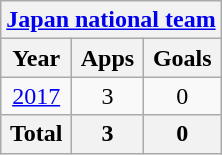<table class="wikitable" style="text-align:center">
<tr>
<th colspan=3><a href='#'>Japan national team</a></th>
</tr>
<tr>
<th>Year</th>
<th>Apps</th>
<th>Goals</th>
</tr>
<tr>
<td><a href='#'>2017</a></td>
<td>3</td>
<td>0</td>
</tr>
<tr>
<th>Total</th>
<th>3</th>
<th>0</th>
</tr>
</table>
